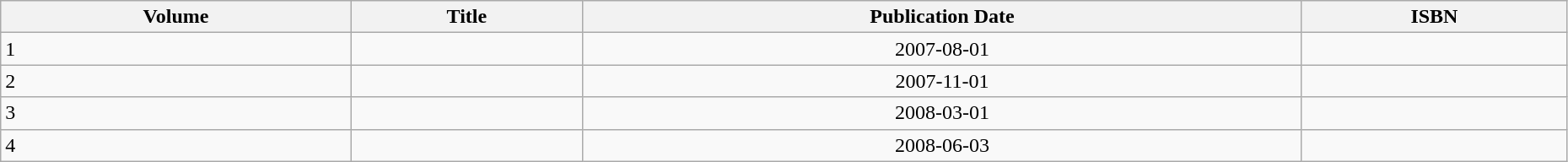<table class="wikitable" width="98%">
<tr>
<th align="center">Volume</th>
<th align="center">Title</th>
<th align="center">Publication Date</th>
<th align="center">ISBN</th>
</tr>
<tr>
<td>1</td>
<td></td>
<td align="center">2007-08-01</td>
<td align="center"></td>
</tr>
<tr>
<td>2</td>
<td></td>
<td align="center">2007-11-01</td>
<td align="center"></td>
</tr>
<tr>
<td>3</td>
<td></td>
<td align="center">2008-03-01</td>
<td align="center"></td>
</tr>
<tr>
<td>4</td>
<td></td>
<td align="center">2008-06-03</td>
<td align="center"></td>
</tr>
</table>
